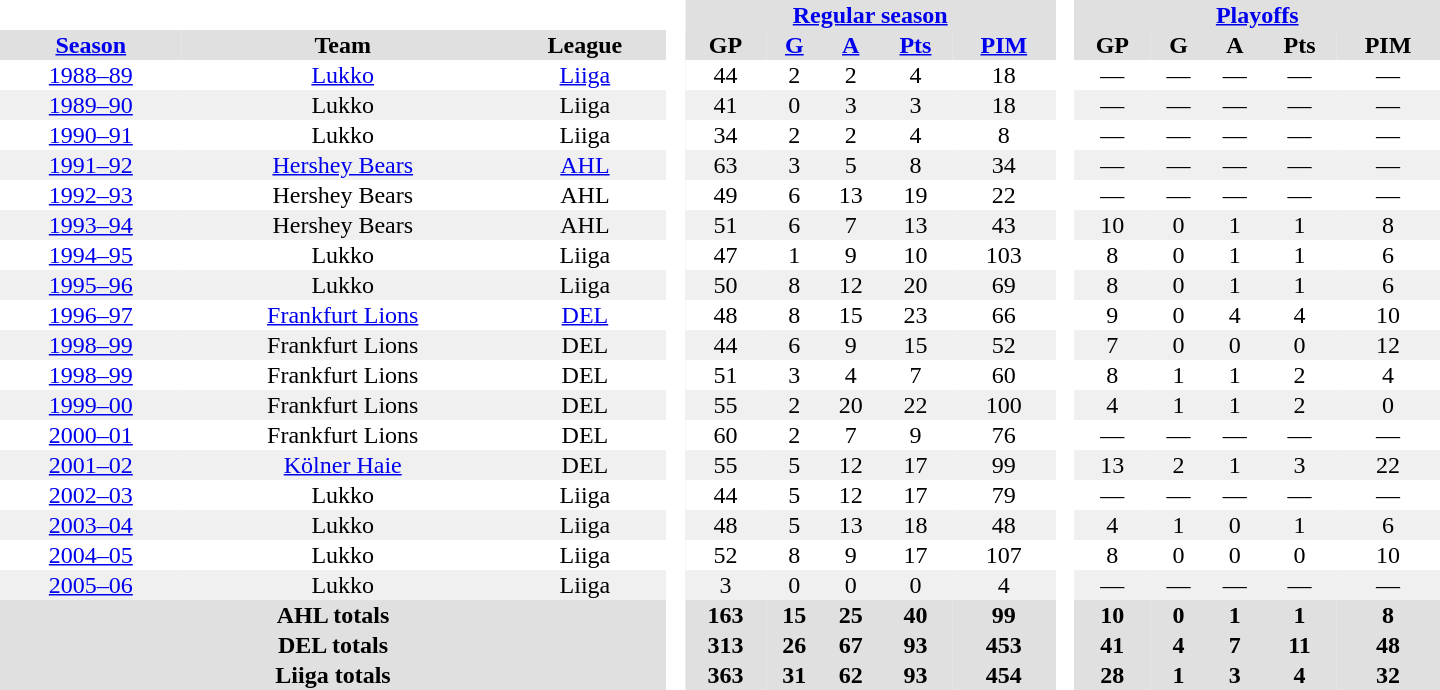<table border="0" cellpadding="1" cellspacing="0" style="text-align:center; width:60em">
<tr bgcolor="#e0e0e0">
<th colspan="3" bgcolor="#ffffff"> </th>
<th rowspan="99" bgcolor="#ffffff"> </th>
<th colspan="5"><a href='#'>Regular season</a></th>
<th rowspan="99" bgcolor="#ffffff"> </th>
<th colspan="5"><a href='#'>Playoffs</a></th>
</tr>
<tr bgcolor="#e0e0e0">
<th><a href='#'>Season</a></th>
<th>Team</th>
<th>League</th>
<th>GP</th>
<th><a href='#'>G</a></th>
<th><a href='#'>A</a></th>
<th><a href='#'>Pts</a></th>
<th><a href='#'>PIM</a></th>
<th>GP</th>
<th>G</th>
<th>A</th>
<th>Pts</th>
<th>PIM</th>
</tr>
<tr>
<td><a href='#'>1988–89</a></td>
<td><a href='#'>Lukko</a></td>
<td><a href='#'>Liiga</a></td>
<td>44</td>
<td>2</td>
<td>2</td>
<td>4</td>
<td>18</td>
<td>—</td>
<td>—</td>
<td>—</td>
<td>—</td>
<td>—</td>
</tr>
<tr bgcolor="#f0f0f0">
<td><a href='#'>1989–90</a></td>
<td>Lukko</td>
<td>Liiga</td>
<td>41</td>
<td>0</td>
<td>3</td>
<td>3</td>
<td>18</td>
<td>—</td>
<td>—</td>
<td>—</td>
<td>—</td>
<td>—</td>
</tr>
<tr>
<td><a href='#'>1990–91</a></td>
<td>Lukko</td>
<td>Liiga</td>
<td>34</td>
<td>2</td>
<td>2</td>
<td>4</td>
<td>8</td>
<td>—</td>
<td>—</td>
<td>—</td>
<td>—</td>
<td>—</td>
</tr>
<tr bgcolor="#f0f0f0">
<td><a href='#'>1991–92</a></td>
<td><a href='#'>Hershey Bears</a></td>
<td><a href='#'>AHL</a></td>
<td>63</td>
<td>3</td>
<td>5</td>
<td>8</td>
<td>34</td>
<td>—</td>
<td>—</td>
<td>—</td>
<td>—</td>
<td>—</td>
</tr>
<tr>
<td><a href='#'>1992–93</a></td>
<td>Hershey Bears</td>
<td>AHL</td>
<td>49</td>
<td>6</td>
<td>13</td>
<td>19</td>
<td>22</td>
<td>—</td>
<td>—</td>
<td>—</td>
<td>—</td>
<td>—</td>
</tr>
<tr bgcolor="#f0f0f0">
<td><a href='#'>1993–94</a></td>
<td>Hershey Bears</td>
<td>AHL</td>
<td>51</td>
<td>6</td>
<td>7</td>
<td>13</td>
<td>43</td>
<td>10</td>
<td>0</td>
<td>1</td>
<td>1</td>
<td>8</td>
</tr>
<tr>
<td><a href='#'>1994–95</a></td>
<td>Lukko</td>
<td>Liiga</td>
<td>47</td>
<td>1</td>
<td>9</td>
<td>10</td>
<td>103</td>
<td>8</td>
<td>0</td>
<td>1</td>
<td>1</td>
<td>6</td>
</tr>
<tr bgcolor="#f0f0f0">
<td><a href='#'>1995–96</a></td>
<td>Lukko</td>
<td>Liiga</td>
<td>50</td>
<td>8</td>
<td>12</td>
<td>20</td>
<td>69</td>
<td>8</td>
<td>0</td>
<td>1</td>
<td>1</td>
<td>6</td>
</tr>
<tr>
<td><a href='#'>1996–97</a></td>
<td><a href='#'>Frankfurt Lions</a></td>
<td><a href='#'>DEL</a></td>
<td>48</td>
<td>8</td>
<td>15</td>
<td>23</td>
<td>66</td>
<td>9</td>
<td>0</td>
<td>4</td>
<td>4</td>
<td>10</td>
</tr>
<tr bgcolor="#f0f0f0">
<td><a href='#'>1998–99</a></td>
<td>Frankfurt Lions</td>
<td>DEL</td>
<td>44</td>
<td>6</td>
<td>9</td>
<td>15</td>
<td>52</td>
<td>7</td>
<td>0</td>
<td>0</td>
<td>0</td>
<td>12</td>
</tr>
<tr>
<td><a href='#'>1998–99</a></td>
<td>Frankfurt Lions</td>
<td>DEL</td>
<td>51</td>
<td>3</td>
<td>4</td>
<td>7</td>
<td>60</td>
<td>8</td>
<td>1</td>
<td>1</td>
<td>2</td>
<td>4</td>
</tr>
<tr bgcolor="#f0f0f0">
<td><a href='#'>1999–00</a></td>
<td>Frankfurt Lions</td>
<td>DEL</td>
<td>55</td>
<td>2</td>
<td>20</td>
<td>22</td>
<td>100</td>
<td>4</td>
<td>1</td>
<td>1</td>
<td>2</td>
<td>0</td>
</tr>
<tr>
<td><a href='#'>2000–01</a></td>
<td>Frankfurt Lions</td>
<td>DEL</td>
<td>60</td>
<td>2</td>
<td>7</td>
<td>9</td>
<td>76</td>
<td>—</td>
<td>—</td>
<td>—</td>
<td>—</td>
<td>—</td>
</tr>
<tr bgcolor="#f0f0f0">
<td><a href='#'>2001–02</a></td>
<td><a href='#'>Kölner Haie</a></td>
<td>DEL</td>
<td>55</td>
<td>5</td>
<td>12</td>
<td>17</td>
<td>99</td>
<td>13</td>
<td>2</td>
<td>1</td>
<td>3</td>
<td>22</td>
</tr>
<tr>
<td><a href='#'>2002–03</a></td>
<td>Lukko</td>
<td>Liiga</td>
<td>44</td>
<td>5</td>
<td>12</td>
<td>17</td>
<td>79</td>
<td>—</td>
<td>—</td>
<td>—</td>
<td>—</td>
<td>—</td>
</tr>
<tr bgcolor="#f0f0f0">
<td><a href='#'>2003–04</a></td>
<td>Lukko</td>
<td>Liiga</td>
<td>48</td>
<td>5</td>
<td>13</td>
<td>18</td>
<td>48</td>
<td>4</td>
<td>1</td>
<td>0</td>
<td>1</td>
<td>6</td>
</tr>
<tr>
<td><a href='#'>2004–05</a></td>
<td>Lukko</td>
<td>Liiga</td>
<td>52</td>
<td>8</td>
<td>9</td>
<td>17</td>
<td>107</td>
<td>8</td>
<td>0</td>
<td>0</td>
<td>0</td>
<td>10</td>
</tr>
<tr bgcolor="#f0f0f0">
<td><a href='#'>2005–06</a></td>
<td>Lukko</td>
<td>Liiga</td>
<td>3</td>
<td>0</td>
<td>0</td>
<td>0</td>
<td>4</td>
<td>—</td>
<td>—</td>
<td>—</td>
<td>—</td>
<td>—</td>
</tr>
<tr>
</tr>
<tr ALIGN="center" bgcolor="#e0e0e0">
<th colspan="3">AHL totals</th>
<th ALIGN="center">163</th>
<th ALIGN="center">15</th>
<th ALIGN="center">25</th>
<th ALIGN="center">40</th>
<th ALIGN="center">99</th>
<th ALIGN="center">10</th>
<th ALIGN="center">0</th>
<th ALIGN="center">1</th>
<th ALIGN="center">1</th>
<th ALIGN="center">8</th>
</tr>
<tr>
</tr>
<tr ALIGN="center" bgcolor="#e0e0e0">
<th colspan="3">DEL totals</th>
<th ALIGN="center">313</th>
<th ALIGN="center">26</th>
<th ALIGN="center">67</th>
<th ALIGN="center">93</th>
<th ALIGN="center">453</th>
<th ALIGN="center">41</th>
<th ALIGN="center">4</th>
<th ALIGN="center">7</th>
<th ALIGN="center">11</th>
<th ALIGN="center">48</th>
</tr>
<tr>
</tr>
<tr ALIGN="center" bgcolor="#e0e0e0">
<th colspan="3">Liiga totals</th>
<th ALIGN="center">363</th>
<th ALIGN="center">31</th>
<th ALIGN="center">62</th>
<th ALIGN="center">93</th>
<th ALIGN="center">454</th>
<th ALIGN="center">28</th>
<th ALIGN="center">1</th>
<th ALIGN="center">3</th>
<th ALIGN="center">4</th>
<th ALIGN="center">32</th>
</tr>
</table>
